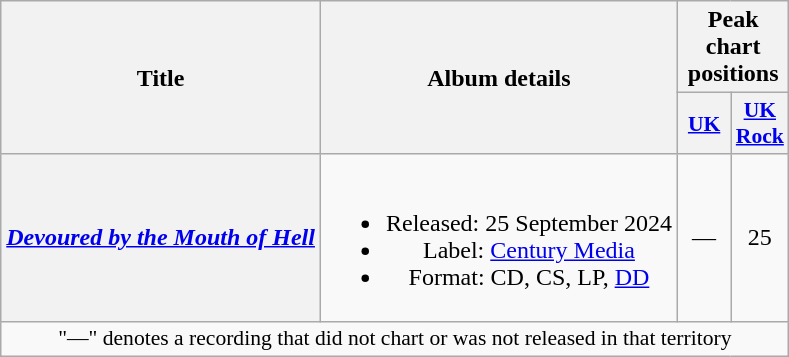<table class="wikitable plainrowheaders" style="text-align:center;" border="1">
<tr>
<th rowspan="2" scope="col">Title</th>
<th rowspan="2" scope="col">Album details</th>
<th colspan="2">Peak chart positions</th>
</tr>
<tr>
<th scope="col" style="width:2em;font-size:90%;"><a href='#'>UK</a><br></th>
<th scope="col" style="width:2em;font-size:90%;"><a href='#'>UK<br>Rock</a><br></th>
</tr>
<tr>
<th rowspan="1" scope="row"><em><a href='#'>Devoured by the Mouth of Hell</a></em></th>
<td rowspan="1"><br><ul><li>Released: 25 September 2024</li><li>Label: <a href='#'>Century Media</a></li><li>Format: CD, CS, LP, <a href='#'>DD</a></li></ul></td>
<td>—</td>
<td>25</td>
</tr>
<tr>
<td colspan="4" style="font-size:90%">"—" denotes a recording that did not chart or was not released in that territory</td>
</tr>
</table>
